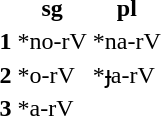<table>
<tr>
<th></th>
<th>sg</th>
<th>pl</th>
</tr>
<tr>
<th>1</th>
<td>*no-rV</td>
<td>*na-rV</td>
</tr>
<tr>
<th>2</th>
<td>*o-rV</td>
<td>*ɟa-rV</td>
</tr>
<tr>
<th>3</th>
<td>*a-rV</td>
<td></td>
</tr>
</table>
